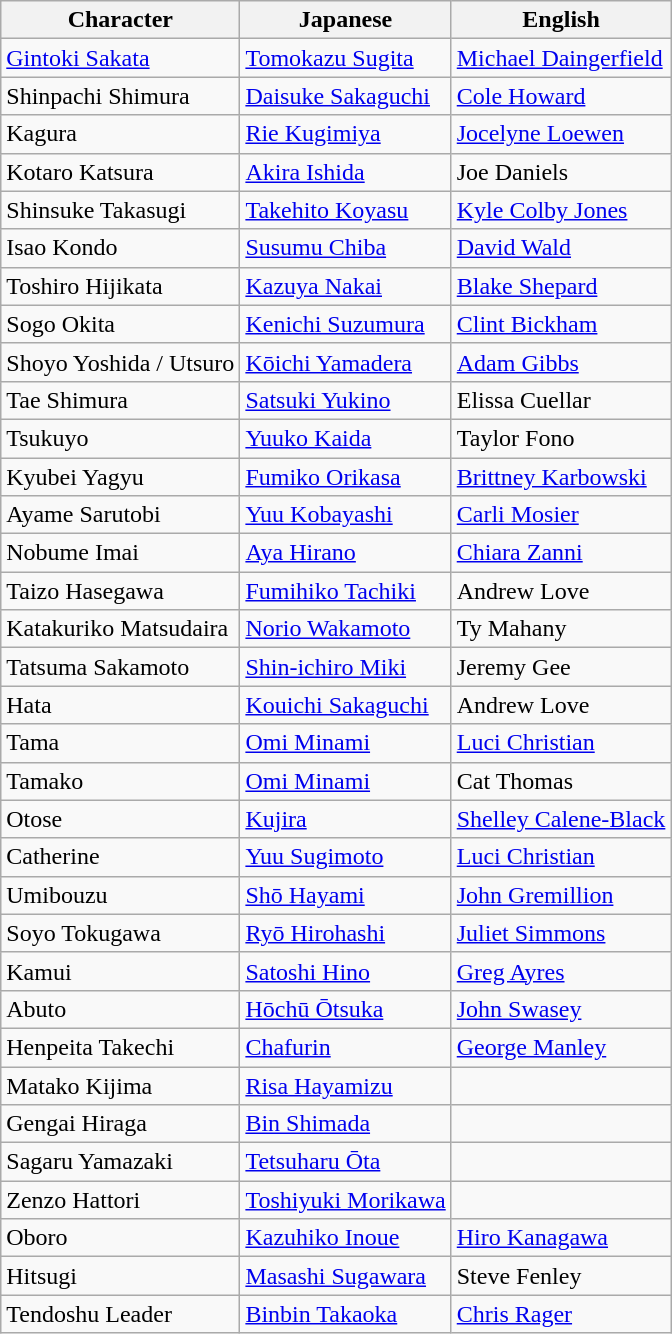<table class="wikitable">
<tr>
<th>Character</th>
<th>Japanese</th>
<th>English</th>
</tr>
<tr>
<td><a href='#'>Gintoki Sakata</a></td>
<td><a href='#'>Tomokazu Sugita</a></td>
<td><a href='#'>Michael Daingerfield</a></td>
</tr>
<tr>
<td>Shinpachi Shimura</td>
<td><a href='#'>Daisuke Sakaguchi</a></td>
<td><a href='#'>Cole Howard</a></td>
</tr>
<tr>
<td>Kagura</td>
<td><a href='#'>Rie Kugimiya</a></td>
<td><a href='#'>Jocelyne Loewen</a></td>
</tr>
<tr>
<td>Kotaro Katsura</td>
<td><a href='#'>Akira Ishida</a></td>
<td>Joe Daniels</td>
</tr>
<tr>
<td>Shinsuke Takasugi</td>
<td><a href='#'>Takehito Koyasu</a></td>
<td><a href='#'>Kyle Colby Jones</a></td>
</tr>
<tr>
<td>Isao Kondo</td>
<td><a href='#'>Susumu Chiba</a></td>
<td><a href='#'>David Wald</a></td>
</tr>
<tr>
<td>Toshiro Hijikata</td>
<td><a href='#'>Kazuya Nakai</a></td>
<td><a href='#'>Blake Shepard</a></td>
</tr>
<tr>
<td>Sogo Okita</td>
<td><a href='#'>Kenichi Suzumura</a></td>
<td><a href='#'>Clint Bickham</a></td>
</tr>
<tr>
<td>Shoyo Yoshida / Utsuro</td>
<td><a href='#'>Kōichi Yamadera</a></td>
<td><a href='#'>Adam Gibbs</a></td>
</tr>
<tr>
<td>Tae Shimura</td>
<td><a href='#'>Satsuki Yukino</a></td>
<td>Elissa Cuellar</td>
</tr>
<tr>
<td>Tsukuyo</td>
<td><a href='#'>Yuuko Kaida</a></td>
<td>Taylor Fono</td>
</tr>
<tr>
<td>Kyubei Yagyu</td>
<td><a href='#'>Fumiko Orikasa</a></td>
<td><a href='#'>Brittney Karbowski</a></td>
</tr>
<tr>
<td>Ayame Sarutobi</td>
<td><a href='#'>Yuu Kobayashi</a></td>
<td><a href='#'>Carli Mosier</a></td>
</tr>
<tr>
<td>Nobume Imai</td>
<td><a href='#'>Aya Hirano</a></td>
<td><a href='#'>Chiara Zanni</a></td>
</tr>
<tr>
<td>Taizo Hasegawa</td>
<td><a href='#'>Fumihiko Tachiki</a></td>
<td>Andrew Love</td>
</tr>
<tr>
<td>Katakuriko Matsudaira</td>
<td><a href='#'>Norio Wakamoto</a></td>
<td>Ty Mahany</td>
</tr>
<tr>
<td>Tatsuma Sakamoto</td>
<td><a href='#'>Shin-ichiro Miki</a></td>
<td>Jeremy Gee</td>
</tr>
<tr>
<td>Hata</td>
<td><a href='#'>Kouichi Sakaguchi</a></td>
<td>Andrew Love</td>
</tr>
<tr>
<td>Tama</td>
<td><a href='#'>Omi Minami</a></td>
<td><a href='#'>Luci Christian</a></td>
</tr>
<tr>
<td>Tamako</td>
<td><a href='#'>Omi Minami</a></td>
<td>Cat Thomas</td>
</tr>
<tr>
<td>Otose</td>
<td><a href='#'>Kujira</a></td>
<td><a href='#'>Shelley Calene-Black</a></td>
</tr>
<tr>
<td>Catherine</td>
<td><a href='#'>Yuu Sugimoto</a></td>
<td><a href='#'>Luci Christian</a></td>
</tr>
<tr>
<td>Umibouzu</td>
<td><a href='#'>Shō Hayami</a></td>
<td><a href='#'>John Gremillion</a></td>
</tr>
<tr>
<td>Soyo Tokugawa</td>
<td><a href='#'>Ryō Hirohashi</a></td>
<td><a href='#'>Juliet Simmons</a></td>
</tr>
<tr>
<td>Kamui</td>
<td><a href='#'>Satoshi Hino</a></td>
<td><a href='#'>Greg Ayres</a></td>
</tr>
<tr>
<td>Abuto</td>
<td><a href='#'>Hōchū Ōtsuka</a></td>
<td><a href='#'>John Swasey</a></td>
</tr>
<tr>
<td>Henpeita Takechi</td>
<td><a href='#'>Chafurin</a></td>
<td><a href='#'>George Manley</a></td>
</tr>
<tr>
<td>Matako Kijima</td>
<td><a href='#'>Risa Hayamizu</a></td>
<td></td>
</tr>
<tr>
<td>Gengai Hiraga</td>
<td><a href='#'>Bin Shimada</a></td>
<td></td>
</tr>
<tr>
<td>Sagaru Yamazaki</td>
<td><a href='#'>Tetsuharu Ōta</a></td>
<td></td>
</tr>
<tr>
<td>Zenzo Hattori</td>
<td><a href='#'>Toshiyuki Morikawa</a></td>
<td></td>
</tr>
<tr>
<td>Oboro</td>
<td><a href='#'>Kazuhiko Inoue</a></td>
<td><a href='#'>Hiro Kanagawa</a></td>
</tr>
<tr>
<td>Hitsugi</td>
<td><a href='#'>Masashi Sugawara</a></td>
<td>Steve Fenley</td>
</tr>
<tr>
<td>Tendoshu Leader</td>
<td><a href='#'>Binbin Takaoka</a></td>
<td><a href='#'>Chris Rager</a></td>
</tr>
</table>
